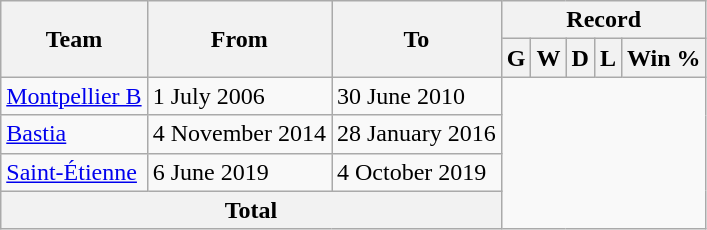<table class="wikitable" style="text-align: center">
<tr>
<th rowspan="2">Team</th>
<th rowspan="2">From</th>
<th rowspan="2">To</th>
<th colspan="5">Record</th>
</tr>
<tr>
<th>G</th>
<th>W</th>
<th>D</th>
<th>L</th>
<th>Win %</th>
</tr>
<tr>
<td align=left> <a href='#'>Montpellier B</a></td>
<td align=left>1 July 2006</td>
<td align=left>30 June 2010<br></td>
</tr>
<tr>
<td align=left> <a href='#'>Bastia</a></td>
<td align=left>4 November 2014</td>
<td align=left>28 January 2016<br></td>
</tr>
<tr>
<td align=left> <a href='#'>Saint-Étienne</a></td>
<td align=left>6 June 2019</td>
<td align=left>4 October 2019<br></td>
</tr>
<tr>
<th colspan="3" style="text-align:center; vertical-align:middle;">Total<br></th>
</tr>
</table>
